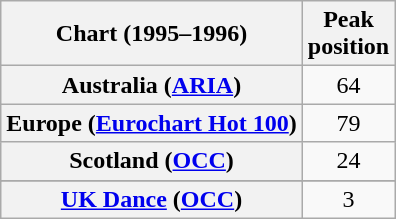<table class="wikitable sortable plainrowheaders">
<tr>
<th>Chart (1995–1996)</th>
<th>Peak<br>position</th>
</tr>
<tr>
<th scope="row">Australia (<a href='#'>ARIA</a>)</th>
<td align="center">64</td>
</tr>
<tr>
<th scope="row">Europe (<a href='#'>Eurochart Hot 100</a>)</th>
<td align="center">79</td>
</tr>
<tr>
<th scope="row">Scotland (<a href='#'>OCC</a>)</th>
<td align="center">24</td>
</tr>
<tr>
</tr>
<tr>
<th scope="row"><a href='#'>UK Dance</a> (<a href='#'>OCC</a>)</th>
<td align="center">3</td>
</tr>
</table>
